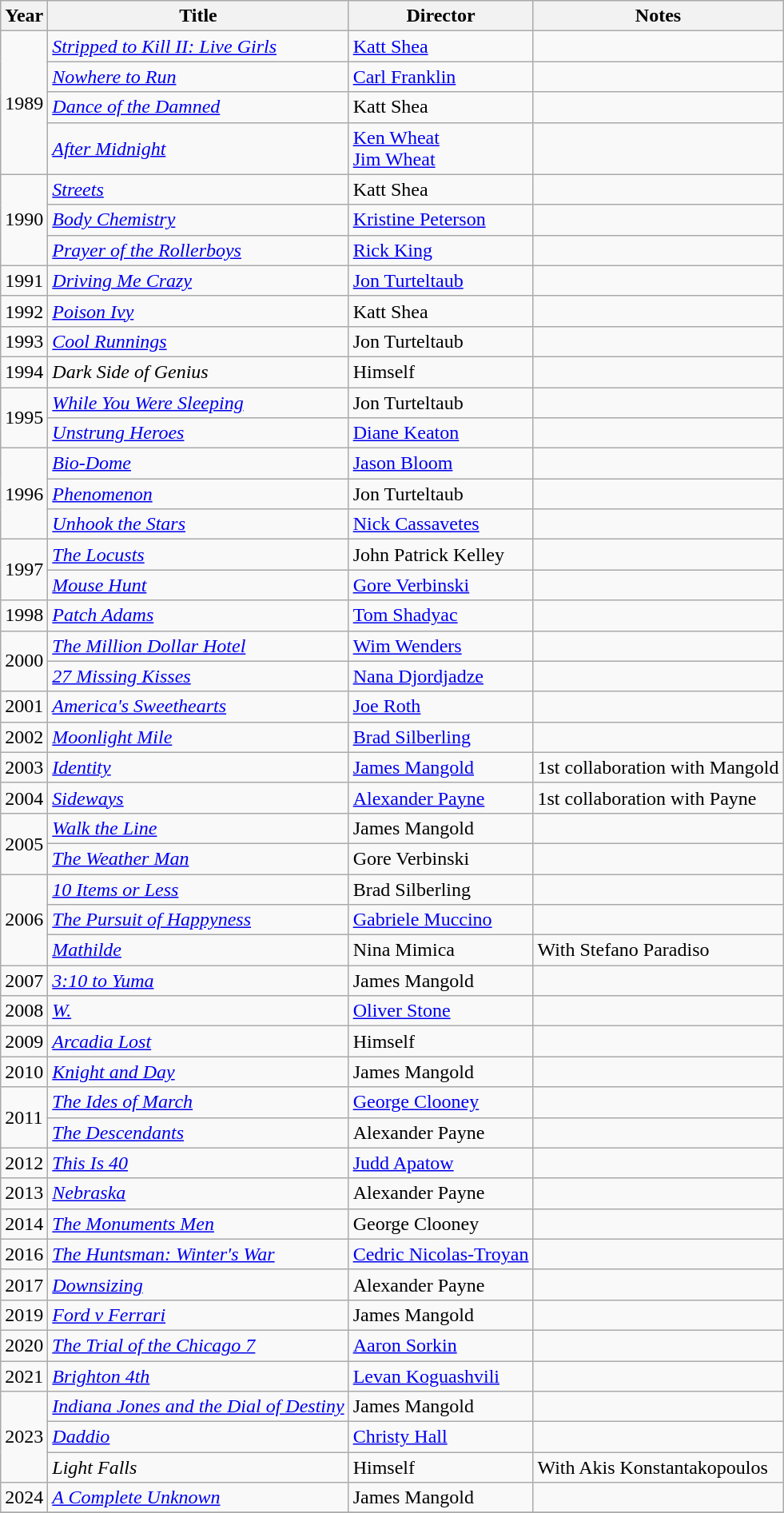<table class="wikitable">
<tr>
<th>Year</th>
<th>Title</th>
<th>Director</th>
<th>Notes</th>
</tr>
<tr>
<td rowspan=4>1989</td>
<td><em><a href='#'>Stripped to Kill II: Live Girls</a></em></td>
<td><a href='#'>Katt Shea</a></td>
<td></td>
</tr>
<tr>
<td><em><a href='#'>Nowhere to Run</a></em></td>
<td><a href='#'>Carl Franklin</a></td>
<td></td>
</tr>
<tr>
<td><em><a href='#'>Dance of the Damned</a></em></td>
<td>Katt Shea</td>
<td></td>
</tr>
<tr>
<td><em><a href='#'>After Midnight</a></em></td>
<td><a href='#'>Ken Wheat<br>Jim Wheat</a></td>
<td></td>
</tr>
<tr>
<td rowspan=3>1990</td>
<td><em><a href='#'>Streets</a></em></td>
<td>Katt Shea</td>
<td></td>
</tr>
<tr>
<td><em><a href='#'>Body Chemistry</a></em></td>
<td><a href='#'>Kristine Peterson</a></td>
<td></td>
</tr>
<tr>
<td><em><a href='#'>Prayer of the Rollerboys</a></em></td>
<td><a href='#'>Rick King</a></td>
<td></td>
</tr>
<tr>
<td>1991</td>
<td><em><a href='#'>Driving Me Crazy</a></em></td>
<td><a href='#'>Jon Turteltaub</a></td>
<td></td>
</tr>
<tr>
<td>1992</td>
<td><em><a href='#'>Poison Ivy</a></em></td>
<td>Katt Shea</td>
<td></td>
</tr>
<tr>
<td>1993</td>
<td><em><a href='#'>Cool Runnings</a></em></td>
<td>Jon Turteltaub</td>
<td></td>
</tr>
<tr>
<td>1994</td>
<td><em>Dark Side of Genius</em></td>
<td>Himself</td>
<td></td>
</tr>
<tr>
<td rowspan=2>1995</td>
<td><em><a href='#'>While You Were Sleeping</a></em></td>
<td>Jon Turteltaub</td>
<td></td>
</tr>
<tr>
<td><em><a href='#'>Unstrung Heroes</a></em></td>
<td><a href='#'>Diane Keaton</a></td>
<td></td>
</tr>
<tr>
<td rowspan=3>1996</td>
<td><em><a href='#'>Bio-Dome</a></em></td>
<td><a href='#'>Jason Bloom</a></td>
<td></td>
</tr>
<tr>
<td><em><a href='#'>Phenomenon</a></em></td>
<td>Jon Turteltaub</td>
<td></td>
</tr>
<tr>
<td><em><a href='#'>Unhook the Stars</a></em></td>
<td><a href='#'>Nick Cassavetes</a></td>
<td></td>
</tr>
<tr>
<td rowspan=2>1997</td>
<td><em><a href='#'>The Locusts</a></em></td>
<td>John Patrick Kelley</td>
<td></td>
</tr>
<tr>
<td><em><a href='#'>Mouse Hunt</a></em></td>
<td><a href='#'>Gore Verbinski</a></td>
<td></td>
</tr>
<tr>
<td>1998</td>
<td><em><a href='#'>Patch Adams</a></em></td>
<td><a href='#'>Tom Shadyac</a></td>
<td></td>
</tr>
<tr>
<td rowspan=2>2000</td>
<td><em><a href='#'>The Million Dollar Hotel</a></em></td>
<td><a href='#'>Wim Wenders</a></td>
<td></td>
</tr>
<tr>
<td><em><a href='#'>27 Missing Kisses</a></em></td>
<td><a href='#'>Nana Djordjadze</a></td>
<td></td>
</tr>
<tr>
<td>2001</td>
<td><em><a href='#'>America's Sweethearts</a></em></td>
<td><a href='#'>Joe Roth</a></td>
<td></td>
</tr>
<tr>
<td>2002</td>
<td><em><a href='#'>Moonlight Mile</a></em></td>
<td><a href='#'>Brad Silberling</a></td>
<td></td>
</tr>
<tr>
<td>2003</td>
<td><em><a href='#'>Identity</a></em></td>
<td><a href='#'>James Mangold</a></td>
<td>1st collaboration with Mangold</td>
</tr>
<tr>
<td>2004</td>
<td><em><a href='#'>Sideways</a></em></td>
<td><a href='#'>Alexander Payne</a></td>
<td>1st collaboration with Payne</td>
</tr>
<tr>
<td rowspan=2>2005</td>
<td><em><a href='#'>Walk the Line</a></em></td>
<td>James Mangold</td>
<td></td>
</tr>
<tr>
<td><em><a href='#'>The Weather Man</a></em></td>
<td>Gore Verbinski</td>
<td></td>
</tr>
<tr>
<td rowspan=3>2006</td>
<td><em><a href='#'>10 Items or Less</a></em></td>
<td>Brad Silberling</td>
<td></td>
</tr>
<tr>
<td><em><a href='#'>The Pursuit of Happyness</a></em></td>
<td><a href='#'>Gabriele Muccino</a></td>
<td></td>
</tr>
<tr>
<td><em><a href='#'>Mathilde</a></em></td>
<td>Nina Mimica</td>
<td>With Stefano Paradiso</td>
</tr>
<tr>
<td>2007</td>
<td><em><a href='#'>3:10 to Yuma</a></em></td>
<td>James Mangold</td>
<td></td>
</tr>
<tr>
<td>2008</td>
<td><em><a href='#'>W.</a></em></td>
<td><a href='#'>Oliver Stone</a></td>
<td></td>
</tr>
<tr>
<td>2009</td>
<td><em><a href='#'>Arcadia Lost</a></em></td>
<td>Himself</td>
<td></td>
</tr>
<tr>
<td>2010</td>
<td><em><a href='#'>Knight and Day</a></em></td>
<td>James Mangold</td>
<td></td>
</tr>
<tr>
<td rowspan=2>2011</td>
<td><em><a href='#'>The Ides of March</a></em></td>
<td><a href='#'>George Clooney</a></td>
<td></td>
</tr>
<tr>
<td><em><a href='#'>The Descendants</a></em></td>
<td>Alexander Payne</td>
<td></td>
</tr>
<tr>
<td>2012</td>
<td><em><a href='#'>This Is 40</a></em></td>
<td><a href='#'>Judd Apatow</a></td>
<td></td>
</tr>
<tr>
<td>2013</td>
<td><em><a href='#'>Nebraska</a></em></td>
<td>Alexander Payne</td>
<td></td>
</tr>
<tr>
<td>2014</td>
<td><em><a href='#'>The Monuments Men</a></em></td>
<td>George Clooney</td>
<td></td>
</tr>
<tr>
<td>2016</td>
<td><em><a href='#'>The Huntsman: Winter's War</a></em></td>
<td><a href='#'>Cedric Nicolas-Troyan</a></td>
<td></td>
</tr>
<tr>
<td>2017</td>
<td><em><a href='#'>Downsizing</a></em></td>
<td>Alexander Payne</td>
<td></td>
</tr>
<tr>
<td>2019</td>
<td><em><a href='#'>Ford v Ferrari</a></em></td>
<td>James Mangold</td>
<td></td>
</tr>
<tr>
<td>2020</td>
<td><em><a href='#'>The Trial of the Chicago 7</a></em></td>
<td><a href='#'>Aaron Sorkin</a></td>
<td></td>
</tr>
<tr>
<td>2021</td>
<td><em><a href='#'>Brighton 4th</a></em></td>
<td><a href='#'>Levan Koguashvili</a></td>
<td></td>
</tr>
<tr>
<td rowspan=3>2023</td>
<td><em><a href='#'>Indiana Jones and the Dial of Destiny</a></em></td>
<td>James Mangold</td>
<td></td>
</tr>
<tr>
<td><em><a href='#'>Daddio</a></em></td>
<td><a href='#'>Christy Hall</a></td>
<td></td>
</tr>
<tr>
<td><em>Light Falls</em></td>
<td>Himself</td>
<td>With Akis Konstantakopoulos</td>
</tr>
<tr>
<td>2024</td>
<td><em><a href='#'>A Complete Unknown</a></em></td>
<td>James Mangold</td>
<td></td>
</tr>
<tr>
</tr>
</table>
